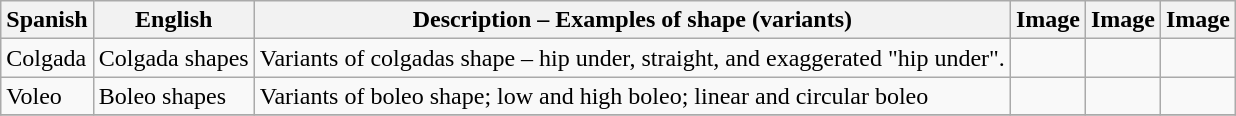<table class="wikitable sortable">
<tr>
<th>Spanish</th>
<th>English</th>
<th>Description – Examples of shape (variants)</th>
<th class="unsortable">Image</th>
<th class="unsortable">Image</th>
<th class="unsortable">Image</th>
</tr>
<tr>
<td>Colgada</td>
<td>Colgada shapes</td>
<td>Variants of colgadas shape – hip under, straight, and exaggerated "hip under".</td>
<td></td>
<td></td>
<td></td>
</tr>
<tr>
<td>Voleo</td>
<td>Boleo shapes</td>
<td>Variants of boleo shape; low and high boleo; linear and circular boleo</td>
<td></td>
<td></td>
<td></td>
</tr>
<tr>
</tr>
</table>
